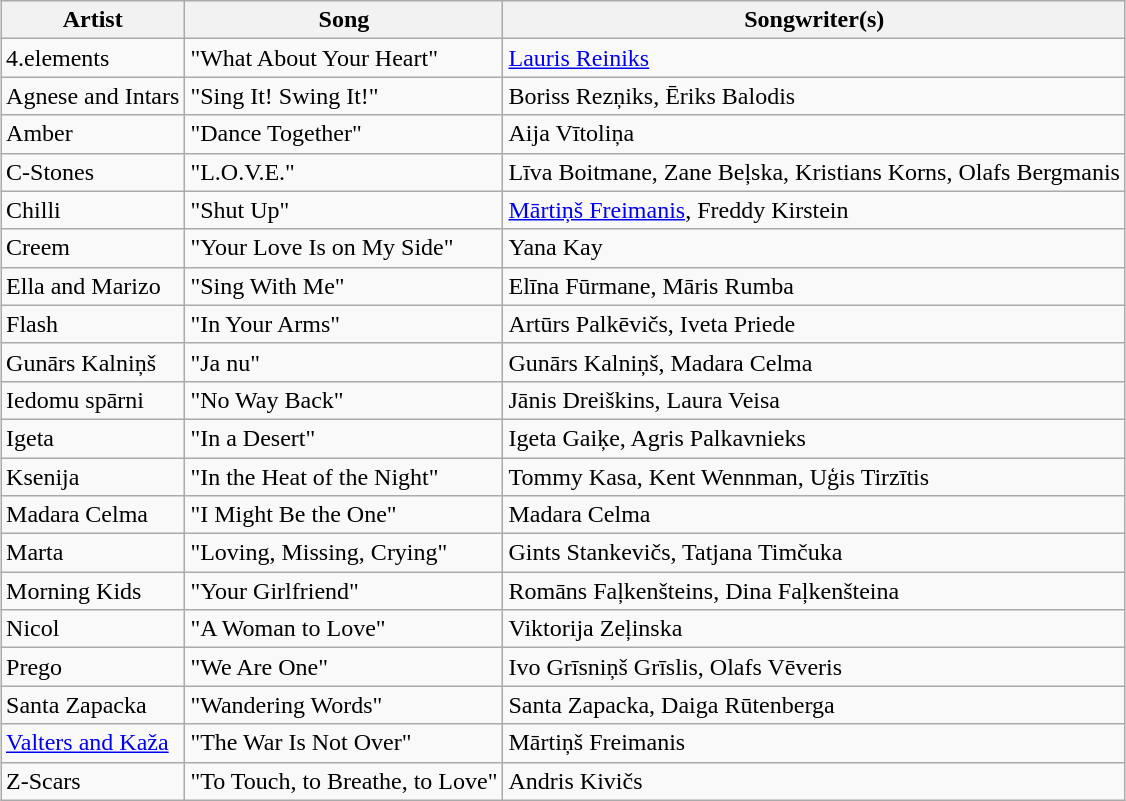<table class="sortable wikitable" style="margin: 1em auto 1em auto">
<tr>
<th>Artist</th>
<th>Song</th>
<th>Songwriter(s)</th>
</tr>
<tr>
<td>4.elements</td>
<td>"What About Your Heart"</td>
<td><a href='#'>Lauris Reiniks</a></td>
</tr>
<tr>
<td>Agnese and Intars</td>
<td>"Sing It! Swing It!"</td>
<td>Boriss Rezņiks, Ēriks Balodis</td>
</tr>
<tr>
<td>Amber</td>
<td>"Dance Together"</td>
<td>Aija Vītoliņa</td>
</tr>
<tr>
<td>C-Stones</td>
<td>"L.O.V.E."</td>
<td>Līva Boitmane, Zane Beļska, Kristians Korns, Olafs Bergmanis</td>
</tr>
<tr>
<td>Chilli</td>
<td>"Shut Up"</td>
<td><a href='#'>Mārtiņš Freimanis</a>, Freddy Kirstein</td>
</tr>
<tr>
<td>Creem</td>
<td>"Your Love Is on My Side"</td>
<td>Yana Kay</td>
</tr>
<tr>
<td>Ella and Marizo</td>
<td>"Sing With Me"</td>
<td>Elīna Fūrmane, Māris Rumba</td>
</tr>
<tr>
<td>Flash</td>
<td>"In Your Arms"</td>
<td>Artūrs Palkēvičs, Iveta Priede</td>
</tr>
<tr>
<td>Gunārs Kalniņš</td>
<td>"Ja nu"</td>
<td>Gunārs Kalniņš, Madara Celma</td>
</tr>
<tr>
<td>Iedomu spārni</td>
<td>"No Way Back"</td>
<td>Jānis Dreiškins, Laura Veisa</td>
</tr>
<tr>
<td>Igeta</td>
<td>"In a Desert"</td>
<td>Igeta Gaiķe, Agris Palkavnieks</td>
</tr>
<tr>
<td>Ksenija</td>
<td>"In the Heat of the Night"</td>
<td>Tommy Kasa, Kent Wennman, Uģis Tirzītis</td>
</tr>
<tr>
<td>Madara Celma</td>
<td>"I Might Be the One"</td>
<td>Madara Celma</td>
</tr>
<tr>
<td>Marta</td>
<td>"Loving, Missing, Crying"</td>
<td>Gints Stankevičs, Tatjana Timčuka</td>
</tr>
<tr>
<td>Morning Kids</td>
<td>"Your Girlfriend"</td>
<td>Romāns Faļkenšteins, Dina Faļkenšteina</td>
</tr>
<tr>
<td>Nicol</td>
<td>"A Woman to Love"</td>
<td>Viktorija Zeļinska</td>
</tr>
<tr>
<td>Prego</td>
<td>"We Are One"</td>
<td>Ivo Grīsniņš Grīslis, Olafs Vēveris</td>
</tr>
<tr>
<td>Santa Zapacka</td>
<td>"Wandering Words"</td>
<td>Santa Zapacka, Daiga Rūtenberga</td>
</tr>
<tr>
<td><a href='#'>Valters and Kaža</a></td>
<td>"The War Is Not Over"</td>
<td>Mārtiņš Freimanis</td>
</tr>
<tr>
<td>Z-Scars</td>
<td>"To Touch, to Breathe, to Love"</td>
<td>Andris Kivičs</td>
</tr>
</table>
